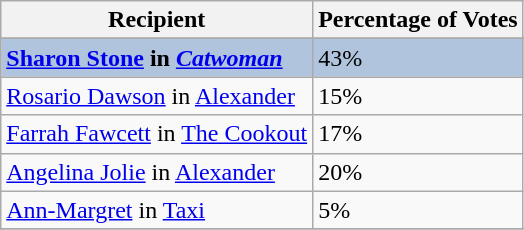<table class="wikitable sortable plainrowheaders" align="centre">
<tr>
<th>Recipient</th>
<th>Percentage of Votes</th>
</tr>
<tr>
</tr>
<tr style="background:#B0C4DE;">
<td><strong><a href='#'>Sharon Stone</a> in <em><a href='#'>Catwoman</a><strong><em></td>
<td></strong>43%<strong></td>
</tr>
<tr>
<td><a href='#'>Rosario Dawson</a> in </em><a href='#'>Alexander</a><em></td>
<td>15%</td>
</tr>
<tr>
<td><a href='#'>Farrah Fawcett</a> in </em><a href='#'>The Cookout</a><em></td>
<td>17%</td>
</tr>
<tr>
<td><a href='#'>Angelina Jolie</a> in </em><a href='#'>Alexander</a><em></td>
<td>20%</td>
</tr>
<tr>
<td><a href='#'>Ann-Margret</a> in </em><a href='#'>Taxi</a><em></td>
<td>5%</td>
</tr>
<tr>
</tr>
</table>
